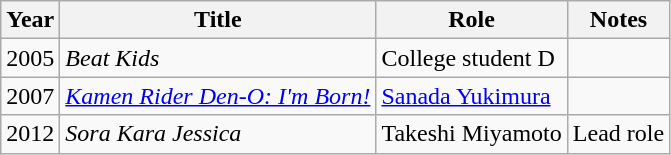<table class="wikitable">
<tr>
<th>Year</th>
<th>Title</th>
<th>Role</th>
<th>Notes</th>
</tr>
<tr>
<td>2005</td>
<td><em>Beat Kids</em></td>
<td>College student D</td>
<td></td>
</tr>
<tr>
<td>2007</td>
<td><em><a href='#'>Kamen Rider Den-O: I'm Born!</a></em></td>
<td><a href='#'>Sanada Yukimura</a></td>
<td></td>
</tr>
<tr>
<td>2012</td>
<td><em>Sora Kara Jessica</em></td>
<td>Takeshi Miyamoto</td>
<td>Lead role</td>
</tr>
</table>
